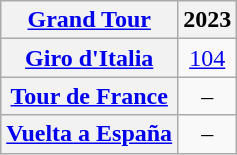<table class="wikitable plainrowheaders">
<tr>
<th scope="col"><a href='#'>Grand Tour</a></th>
<th scope="col">2023</th>
</tr>
<tr style="text-align:center;">
<th scope="row"> <a href='#'>Giro d'Italia</a></th>
<td><a href='#'>104</a></td>
</tr>
<tr style="text-align:center;">
<th scope="row"> <a href='#'>Tour de France</a></th>
<td>–</td>
</tr>
<tr style="text-align:center;">
<th scope="row"> <a href='#'>Vuelta a España</a></th>
<td>–</td>
</tr>
</table>
